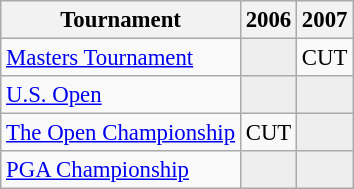<table class="wikitable" style="font-size:95%;text-align:center;">
<tr>
<th>Tournament</th>
<th>2006</th>
<th>2007</th>
</tr>
<tr>
<td align=left><a href='#'>Masters Tournament</a></td>
<td style="background:#eeeeee;"></td>
<td>CUT</td>
</tr>
<tr>
<td align=left><a href='#'>U.S. Open</a></td>
<td style="background:#eeeeee;"></td>
<td style="background:#eeeeee;"></td>
</tr>
<tr>
<td align=left><a href='#'>The Open Championship</a></td>
<td>CUT</td>
<td style="background:#eeeeee;"></td>
</tr>
<tr>
<td align=left><a href='#'>PGA Championship</a></td>
<td style="background:#eeeeee;"></td>
<td style="background:#eeeeee;"></td>
</tr>
</table>
